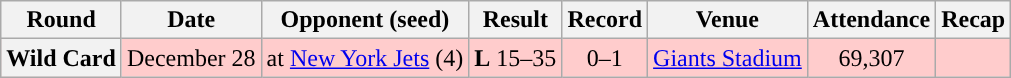<table class="wikitable" style="text-align:center">
<tr>
<th>Round</th>
<th>Date</th>
<th>Opponent (seed)</th>
<th>Result</th>
<th>Record</th>
<th>Venue</th>
<th>Attendance</th>
<th>Recap</th>
</tr>
<tr style="background:#fcc">
<th>Wild Card</th>
<td>December 28</td>
<td>at <a href='#'>New York Jets</a> (4)</td>
<td><strong>L</strong> 15–35</td>
<td>0–1</td>
<td><a href='#'>Giants Stadium</a></td>
<td>69,307</td>
<td></td>
</tr>
</table>
